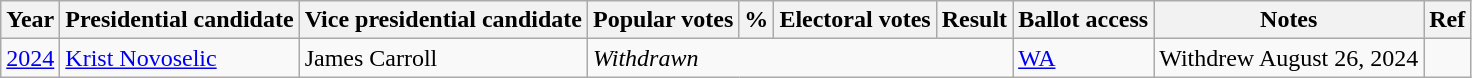<table class="wikitable sortable">
<tr>
<th>Year</th>
<th>Presidential candidate</th>
<th>Vice presidential candidate</th>
<th>Popular votes</th>
<th>%</th>
<th>Electoral votes</th>
<th>Result</th>
<th>Ballot access</th>
<th>Notes</th>
<th>Ref</th>
</tr>
<tr>
<td><a href='#'>2024</a></td>
<td><a href='#'>Krist Novoselic</a></td>
<td>James Carroll</td>
<td colspan="4"><em>Withdrawn</em></td>
<td><a href='#'>WA</a></td>
<td>Withdrew August 26, 2024</td>
<td></td>
</tr>
</table>
